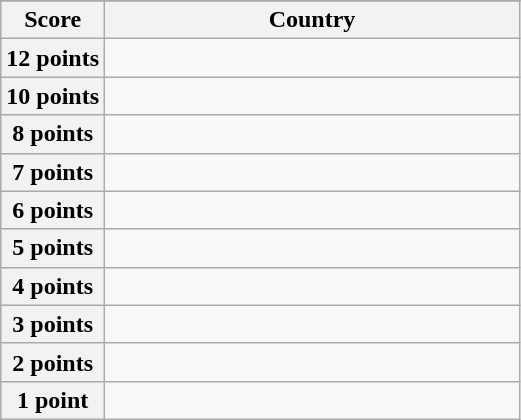<table class="wikitable">
<tr>
</tr>
<tr>
<th scope="col" width="20%">Score</th>
<th scope="col">Country</th>
</tr>
<tr>
<th scope="row">12 points</th>
<td></td>
</tr>
<tr>
<th scope="row">10 points</th>
<td></td>
</tr>
<tr>
<th scope="row">8 points</th>
<td></td>
</tr>
<tr>
<th scope="row">7 points</th>
<td></td>
</tr>
<tr>
<th scope="row">6 points</th>
<td></td>
</tr>
<tr>
<th scope="row">5 points</th>
<td></td>
</tr>
<tr>
<th scope="row">4 points</th>
<td></td>
</tr>
<tr>
<th scope="row">3 points</th>
<td></td>
</tr>
<tr>
<th scope="row">2 points</th>
<td></td>
</tr>
<tr>
<th scope="row">1 point</th>
<td></td>
</tr>
</table>
